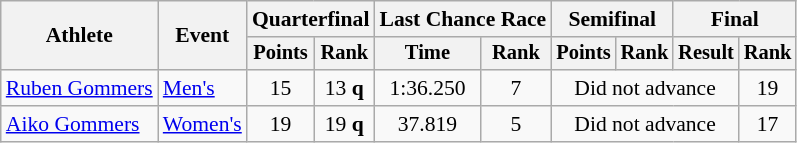<table class="wikitable" style="font-size:90%;">
<tr>
<th rowspan=2>Athlete</th>
<th rowspan=2>Event</th>
<th colspan=2>Quarterfinal</th>
<th colspan=2>Last Chance Race</th>
<th colspan=2>Semifinal</th>
<th colspan=2>Final</th>
</tr>
<tr style="font-size:95%">
<th>Points</th>
<th>Rank</th>
<th>Time</th>
<th>Rank</th>
<th>Points</th>
<th>Rank</th>
<th>Result</th>
<th>Rank</th>
</tr>
<tr align=center>
<td align=left><a href='#'>Ruben Gommers</a></td>
<td align=left><a href='#'>Men's</a></td>
<td>15</td>
<td>13 <strong>q</strong></td>
<td>1:36.250</td>
<td>7</td>
<td colspan=3>Did not advance</td>
<td>19</td>
</tr>
<tr align=center>
<td align=left><a href='#'>Aiko Gommers</a></td>
<td align=left><a href='#'>Women's</a></td>
<td>19</td>
<td>19 <strong>q</strong></td>
<td>37.819</td>
<td>5</td>
<td colspan=3>Did not advance</td>
<td>17</td>
</tr>
</table>
